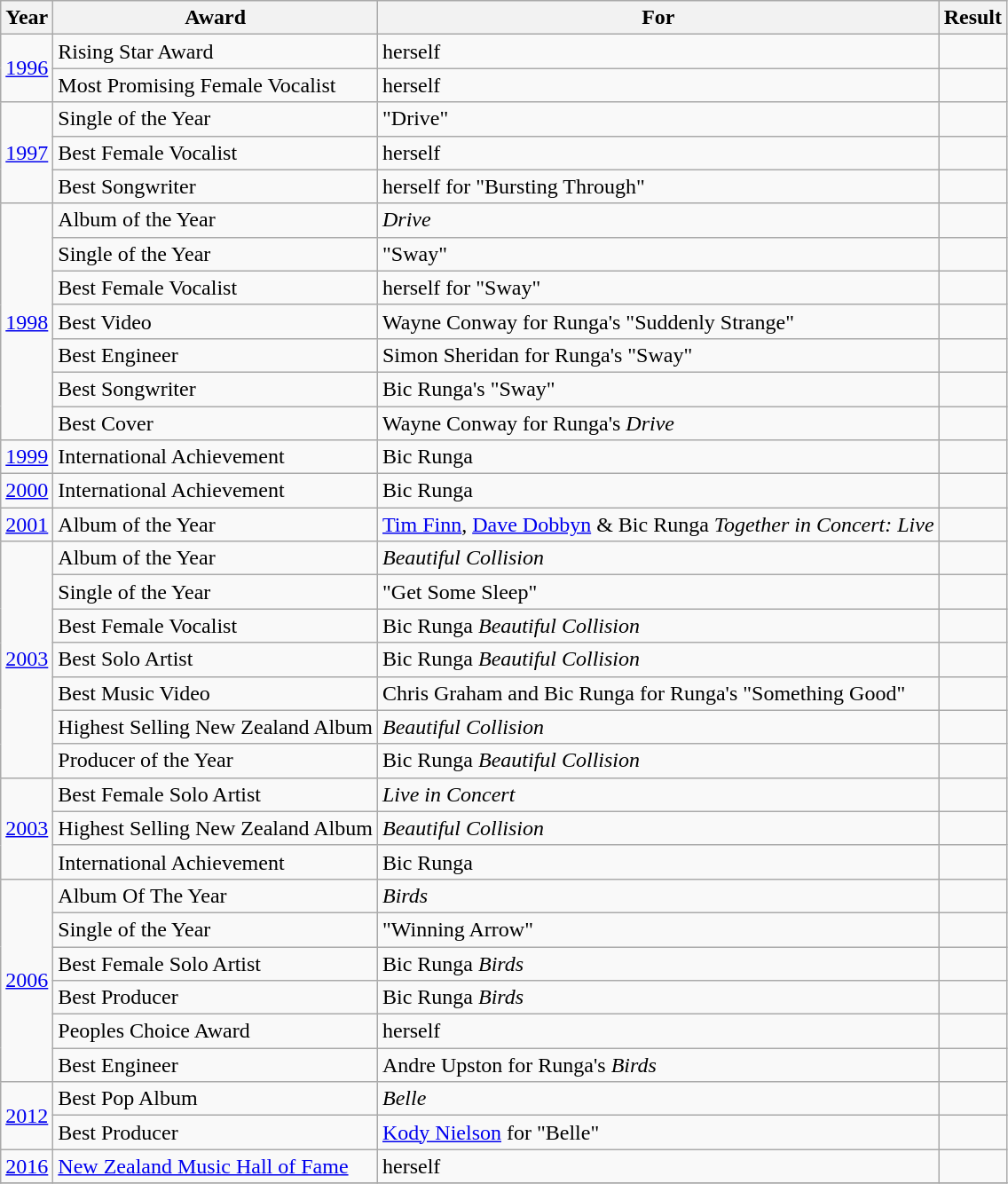<table class="wikitable">
<tr>
<th>Year</th>
<th>Award</th>
<th>For</th>
<th>Result</th>
</tr>
<tr>
<td rowspan="2"><a href='#'>1996</a></td>
<td>Rising Star Award</td>
<td>herself</td>
<td></td>
</tr>
<tr>
<td>Most Promising Female Vocalist</td>
<td>herself</td>
<td></td>
</tr>
<tr>
<td rowspan="3"><a href='#'>1997</a></td>
<td>Single of the Year</td>
<td>"Drive"</td>
<td></td>
</tr>
<tr>
<td>Best Female Vocalist</td>
<td>herself</td>
<td></td>
</tr>
<tr>
<td>Best Songwriter</td>
<td>herself for "Bursting Through"</td>
<td></td>
</tr>
<tr>
<td rowspan="7"><a href='#'>1998</a></td>
<td>Album of the Year</td>
<td><em>Drive</em></td>
<td></td>
</tr>
<tr>
<td>Single of the Year</td>
<td>"Sway"</td>
<td></td>
</tr>
<tr>
<td>Best Female Vocalist</td>
<td>herself for "Sway"</td>
<td></td>
</tr>
<tr>
<td>Best Video</td>
<td>Wayne Conway for Runga's "Suddenly Strange"</td>
<td></td>
</tr>
<tr>
<td>Best Engineer</td>
<td>Simon Sheridan for Runga's "Sway"</td>
<td></td>
</tr>
<tr>
<td>Best Songwriter</td>
<td>Bic Runga's "Sway"</td>
<td></td>
</tr>
<tr>
<td>Best Cover</td>
<td>Wayne Conway for Runga's <em>Drive</em></td>
<td></td>
</tr>
<tr>
<td rowspan="1"><a href='#'>1999</a></td>
<td>International Achievement</td>
<td>Bic Runga</td>
<td></td>
</tr>
<tr>
<td rowspan="1"><a href='#'>2000</a></td>
<td>International Achievement</td>
<td>Bic Runga</td>
<td></td>
</tr>
<tr>
<td rowspan="1"><a href='#'>2001</a></td>
<td>Album of the Year</td>
<td><a href='#'>Tim Finn</a>, <a href='#'>Dave Dobbyn</a> & Bic Runga <em>Together in Concert: Live</em></td>
<td></td>
</tr>
<tr>
<td rowspan="7"><a href='#'>2003</a></td>
<td>Album of the Year</td>
<td><em>Beautiful Collision</em></td>
<td></td>
</tr>
<tr>
<td>Single of the Year</td>
<td>"Get Some Sleep"</td>
<td></td>
</tr>
<tr>
<td>Best Female Vocalist</td>
<td>Bic Runga <em>Beautiful Collision</em></td>
<td></td>
</tr>
<tr>
<td>Best Solo Artist</td>
<td>Bic Runga <em>Beautiful Collision</em></td>
<td></td>
</tr>
<tr>
<td>Best Music Video</td>
<td>Chris Graham and Bic Runga for Runga's "Something Good"</td>
<td></td>
</tr>
<tr>
<td>Highest Selling New Zealand Album</td>
<td><em>Beautiful Collision</em></td>
<td></td>
</tr>
<tr>
<td>Producer of the Year</td>
<td>Bic Runga <em>Beautiful Collision</em></td>
<td></td>
</tr>
<tr>
<td rowspan="3"><a href='#'>2003</a></td>
<td>Best Female Solo Artist</td>
<td><em>Live in Concert</em></td>
<td></td>
</tr>
<tr>
<td>Highest Selling New Zealand Album</td>
<td><em>Beautiful Collision</em></td>
<td></td>
</tr>
<tr>
<td>International Achievement</td>
<td>Bic Runga</td>
<td></td>
</tr>
<tr>
<td rowspan="6"><a href='#'>2006</a></td>
<td>Album Of The Year</td>
<td><em>Birds</em></td>
<td></td>
</tr>
<tr>
<td>Single of the Year</td>
<td>"Winning Arrow"</td>
<td></td>
</tr>
<tr>
<td>Best Female Solo Artist</td>
<td>Bic Runga <em>Birds</em></td>
<td></td>
</tr>
<tr>
<td>Best Producer</td>
<td>Bic Runga <em>Birds</em></td>
<td></td>
</tr>
<tr>
<td>Peoples Choice Award</td>
<td>herself</td>
<td></td>
</tr>
<tr>
<td>Best Engineer</td>
<td>Andre Upston for Runga's <em>Birds</em></td>
<td></td>
</tr>
<tr>
<td rowspan="2"><a href='#'>2012</a></td>
<td>Best Pop Album</td>
<td><em>Belle</em></td>
<td></td>
</tr>
<tr>
<td>Best Producer</td>
<td><a href='#'>Kody Nielson</a> for "Belle"</td>
<td></td>
</tr>
<tr>
<td rowspan="1"><a href='#'>2016</a></td>
<td><a href='#'>New Zealand Music Hall of Fame</a></td>
<td>herself</td>
<td></td>
</tr>
<tr>
</tr>
</table>
